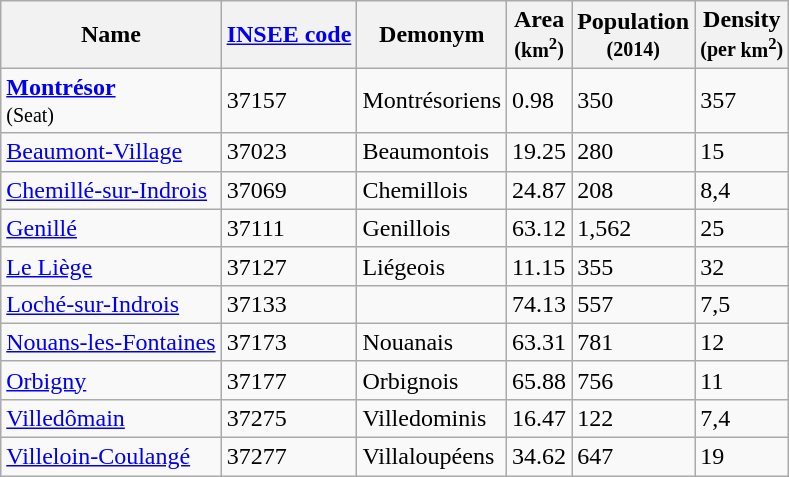<table class="wikitable sortable">
<tr>
<th>Name</th>
<th><a href='#'>INSEE code</a></th>
<th>Demonym</th>
<th>Area<br><small>(<abbr>km<sup>2</sup></abbr>)</small></th>
<th>Population<br><small>(2014)</small></th>
<th>Density<br><small>(per <abbr>km<sup>2</sup></abbr>)</small></th>
</tr>
<tr>
<td><strong><a href='#'>Montrésor</a></strong><br><small>(Seat)</small></td>
<td>37157</td>
<td>Montrésoriens</td>
<td>0.98</td>
<td>350</td>
<td>357</td>
</tr>
<tr>
<td><a href='#'>Beaumont-Village</a></td>
<td>37023</td>
<td>Beaumontois</td>
<td>19.25</td>
<td>280</td>
<td>15</td>
</tr>
<tr>
<td><a href='#'>Chemillé-sur-Indrois</a></td>
<td>37069</td>
<td>Chemillois</td>
<td>24.87</td>
<td>208</td>
<td>8,4</td>
</tr>
<tr>
<td><a href='#'>Genillé</a></td>
<td>37111</td>
<td>Genillois</td>
<td>63.12</td>
<td>1,562</td>
<td>25</td>
</tr>
<tr>
<td><a href='#'>Le Liège</a></td>
<td>37127</td>
<td>Liégeois</td>
<td>11.15</td>
<td>355</td>
<td>32</td>
</tr>
<tr>
<td><a href='#'>Loché-sur-Indrois</a></td>
<td>37133</td>
<td></td>
<td>74.13</td>
<td>557</td>
<td>7,5</td>
</tr>
<tr>
<td><a href='#'>Nouans-les-Fontaines</a></td>
<td>37173</td>
<td>Nouanais</td>
<td>63.31</td>
<td>781</td>
<td>12</td>
</tr>
<tr>
<td><a href='#'>Orbigny</a></td>
<td>37177</td>
<td>Orbignois</td>
<td>65.88</td>
<td>756</td>
<td>11</td>
</tr>
<tr>
<td><a href='#'>Villedômain</a></td>
<td>37275</td>
<td>Villedominis</td>
<td>16.47</td>
<td>122</td>
<td>7,4</td>
</tr>
<tr>
<td><a href='#'>Villeloin-Coulangé</a></td>
<td>37277</td>
<td>Villaloupéens</td>
<td>34.62</td>
<td>647</td>
<td>19</td>
</tr>
</table>
